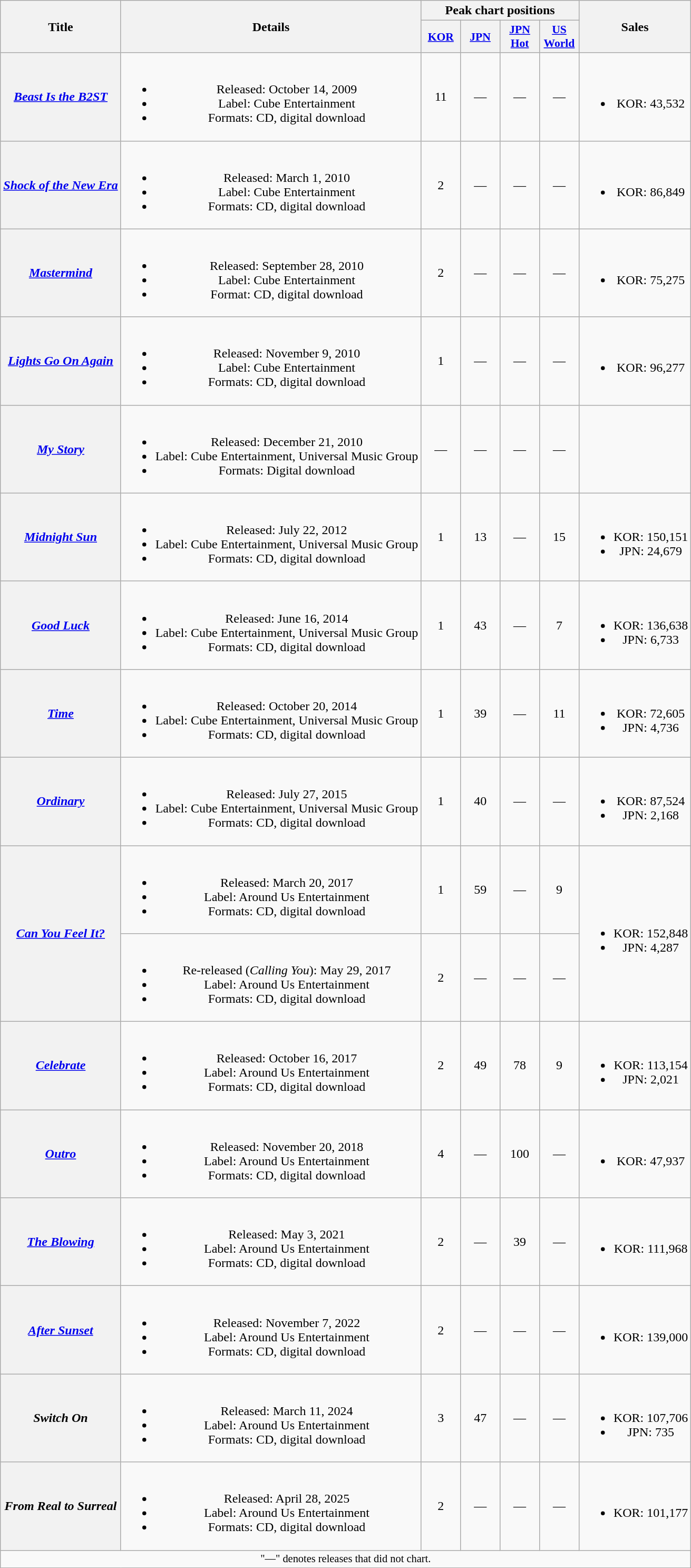<table class="wikitable plainrowheaders" style="text-align:center;">
<tr>
<th rowspan="2">Title</th>
<th rowspan="2">Details</th>
<th colspan="4">Peak chart positions</th>
<th rowspan="2">Sales</th>
</tr>
<tr>
<th scope="col" style="width:3em;font-size:90%;"><a href='#'>KOR</a><br></th>
<th scope="col" style="width:3em;font-size:90%;"><a href='#'>JPN</a><br></th>
<th scope="col" style="width:3em;font-size:90%;"><a href='#'>JPN Hot</a><br></th>
<th scope="col" style="width:3em;font-size:90%;"><a href='#'>US<br>World</a><br></th>
</tr>
<tr>
<th scope="row"><em><a href='#'>Beast Is the B2ST</a></em></th>
<td><br><ul><li>Released: October 14, 2009</li><li>Label: Cube Entertainment</li><li>Formats: CD, digital download</li></ul></td>
<td>11</td>
<td>—</td>
<td>—</td>
<td>—</td>
<td><br><ul><li>KOR: 43,532</li></ul></td>
</tr>
<tr>
<th scope="row"><em><a href='#'>Shock of the New Era</a></em></th>
<td><br><ul><li>Released: March 1, 2010</li><li>Label: Cube Entertainment</li><li>Formats: CD, digital download</li></ul></td>
<td>2</td>
<td>—</td>
<td>—</td>
<td>—</td>
<td><br><ul><li>KOR: 86,849</li></ul></td>
</tr>
<tr>
<th scope="row"><em><a href='#'>Mastermind</a></em></th>
<td><br><ul><li>Released: September 28, 2010</li><li>Label: Cube Entertainment</li><li>Format: CD, digital download</li></ul></td>
<td>2</td>
<td>—</td>
<td>—</td>
<td>—</td>
<td><br><ul><li>KOR: 75,275</li></ul></td>
</tr>
<tr>
<th scope="row"><em><a href='#'>Lights Go On Again</a></em></th>
<td><br><ul><li>Released: November 9, 2010</li><li>Label: Cube Entertainment</li><li>Formats: CD, digital download</li></ul></td>
<td>1</td>
<td>—</td>
<td>—</td>
<td>—</td>
<td><br><ul><li>KOR: 96,277</li></ul></td>
</tr>
<tr>
<th scope="row"><em><a href='#'>My Story</a></em></th>
<td><br><ul><li>Released: December 21, 2010</li><li>Label: Cube Entertainment, Universal Music Group</li><li>Formats: Digital download</li></ul></td>
<td>—</td>
<td>—</td>
<td>—</td>
<td>—</td>
<td></td>
</tr>
<tr>
<th scope="row"><em><a href='#'>Midnight Sun</a></em></th>
<td><br><ul><li>Released: July 22, 2012</li><li>Label: Cube Entertainment, Universal Music Group</li><li>Formats: CD, digital download</li></ul></td>
<td>1</td>
<td>13</td>
<td>—</td>
<td>15</td>
<td><br><ul><li>KOR: 150,151</li><li>JPN: 24,679</li></ul></td>
</tr>
<tr>
<th scope="row"><em><a href='#'>Good Luck</a></em></th>
<td><br><ul><li>Released: June 16, 2014</li><li>Label: Cube Entertainment, Universal Music Group</li><li>Formats: CD, digital download</li></ul></td>
<td>1</td>
<td>43</td>
<td>—</td>
<td>7</td>
<td><br><ul><li>KOR: 136,638</li><li>JPN: 6,733</li></ul></td>
</tr>
<tr>
<th scope="row"><em><a href='#'>Time</a></em></th>
<td><br><ul><li>Released: October 20, 2014</li><li>Label: Cube Entertainment, Universal Music Group</li><li>Formats: CD, digital download</li></ul></td>
<td>1</td>
<td>39</td>
<td>—</td>
<td>11</td>
<td><br><ul><li>KOR: 72,605</li><li>JPN: 4,736</li></ul></td>
</tr>
<tr>
<th scope="row"><em><a href='#'>Ordinary</a></em></th>
<td><br><ul><li>Released: July 27, 2015</li><li>Label: Cube Entertainment, Universal Music Group</li><li>Formats: CD, digital download</li></ul></td>
<td>1</td>
<td>40</td>
<td>—</td>
<td>—</td>
<td><br><ul><li>KOR: 87,524</li><li>JPN: 2,168</li></ul></td>
</tr>
<tr>
<th scope="row" rowspan="2"><em><a href='#'>Can You Feel It?</a></em></th>
<td><br><ul><li>Released: March 20, 2017</li><li>Label: Around Us Entertainment</li><li>Formats: CD, digital download</li></ul></td>
<td>1</td>
<td>59</td>
<td>—</td>
<td>9</td>
<td rowspan="2"><br><ul><li>KOR: 152,848</li><li>JPN: 4,287</li></ul></td>
</tr>
<tr>
<td><br><ul><li>Re-released (<em>Calling You</em>): May 29, 2017</li><li>Label: Around Us Entertainment</li><li>Formats: CD, digital download</li></ul></td>
<td>2</td>
<td>—</td>
<td>—</td>
<td>—</td>
</tr>
<tr>
<th scope="row"><em><a href='#'>Celebrate</a></em></th>
<td><br><ul><li>Released: October 16, 2017</li><li>Label: Around Us Entertainment</li><li>Formats: CD, digital download</li></ul></td>
<td>2</td>
<td>49</td>
<td>78</td>
<td>9</td>
<td><br><ul><li>KOR: 113,154</li><li>JPN: 2,021</li></ul></td>
</tr>
<tr>
<th scope="row"><em><a href='#'>Outro</a></em></th>
<td><br><ul><li>Released: November 20, 2018</li><li>Label: Around Us Entertainment</li><li>Formats: CD, digital download</li></ul></td>
<td>4</td>
<td>—</td>
<td>100</td>
<td>—</td>
<td><br><ul><li>KOR: 47,937</li></ul></td>
</tr>
<tr>
<th scope="row"><em><a href='#'>The Blowing</a></em></th>
<td><br><ul><li>Released: May 3, 2021</li><li>Label: Around Us Entertainment</li><li>Formats: CD, digital download</li></ul></td>
<td>2</td>
<td>—</td>
<td>39</td>
<td>—</td>
<td><br><ul><li>KOR: 111,968</li></ul></td>
</tr>
<tr>
<th scope="row"><em><a href='#'>After Sunset</a></em></th>
<td><br><ul><li>Released: November 7, 2022</li><li>Label: Around Us Entertainment</li><li>Formats: CD, digital download</li></ul></td>
<td>2</td>
<td>—</td>
<td>—</td>
<td>—</td>
<td><br><ul><li>KOR: 139,000</li></ul></td>
</tr>
<tr>
<th scope="row"><em>Switch On</em></th>
<td><br><ul><li>Released: March 11, 2024</li><li>Label: Around Us Entertainment</li><li>Formats: CD, digital download</li></ul></td>
<td>3</td>
<td>47</td>
<td>—</td>
<td>—</td>
<td><br><ul><li>KOR: 107,706</li><li>JPN: 735</li></ul></td>
</tr>
<tr>
<th scope="row"><em>From Real to Surreal</em></th>
<td><br><ul><li>Released: April 28, 2025</li><li>Label: Around Us Entertainment</li><li>Formats: CD, digital download</li></ul></td>
<td>2</td>
<td>—</td>
<td>—</td>
<td>—</td>
<td><br><ul><li>KOR: 101,177</li></ul></td>
</tr>
<tr>
<td colspan="7" style="font-size:85%;">"—" denotes releases that did not chart.</td>
</tr>
</table>
